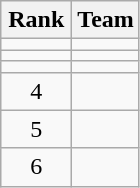<table class="wikitable" style="text-align: center;">
<tr>
<th width=40>Rank</th>
<th>Team</th>
</tr>
<tr align=center>
<td></td>
<td style="text-align:left;"></td>
</tr>
<tr align=center>
<td></td>
<td style="text-align:left;"></td>
</tr>
<tr align=center>
<td></td>
<td style="text-align:left;"></td>
</tr>
<tr align=center>
<td>4</td>
<td style="text-align:left;"></td>
</tr>
<tr align=center>
<td>5</td>
<td style="text-align:left;"></td>
</tr>
<tr align=center>
<td>6</td>
<td style="text-align:left;"></td>
</tr>
</table>
